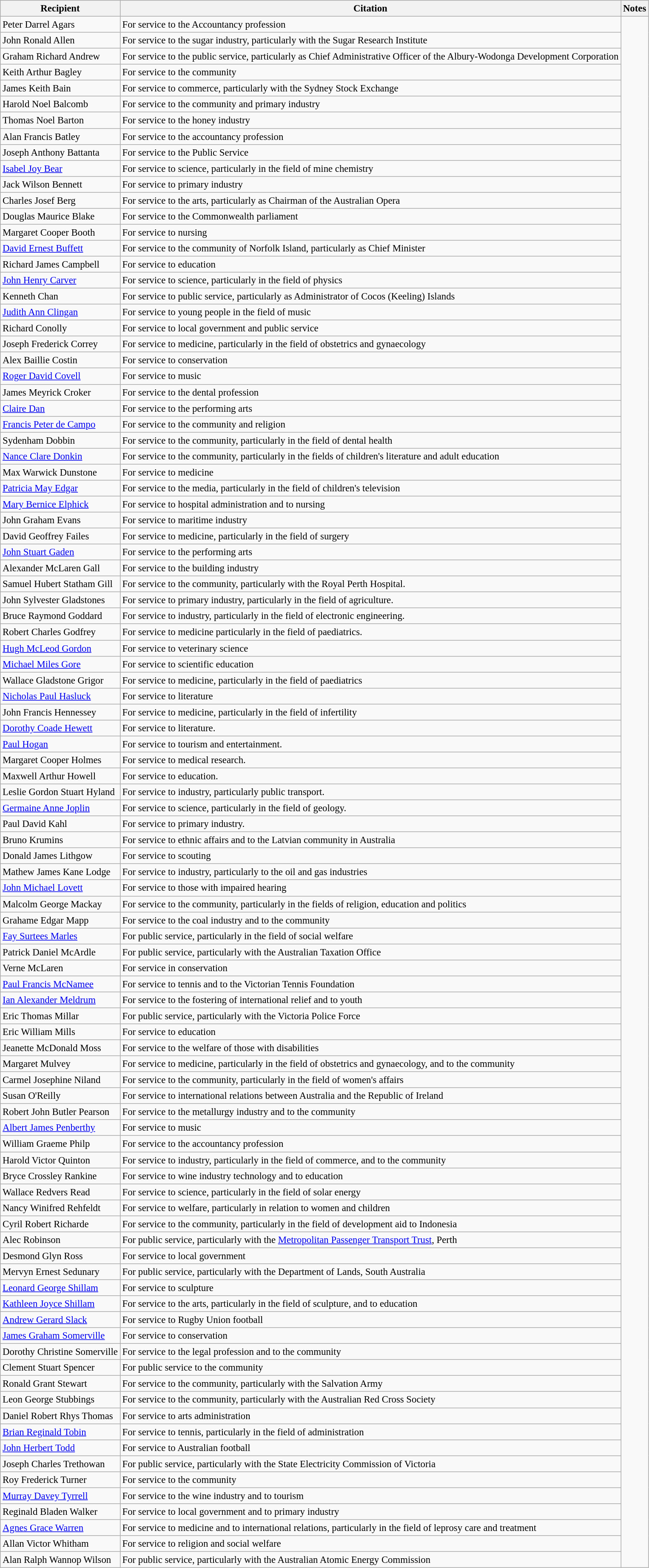<table class="wikitable" style="font-size:95%;">
<tr>
<th>Recipient</th>
<th>Citation</th>
<th>Notes</th>
</tr>
<tr>
<td>Peter Darrel Agars</td>
<td>For service to the Accountancy profession</td>
<td rowspan=120></td>
</tr>
<tr>
<td> John Ronald Allen</td>
<td>For service to the sugar industry, particularly with the Sugar Research Institute</td>
</tr>
<tr>
<td>Graham Richard Andrew</td>
<td>For service to the public service, particularly as Chief Administrative Officer of the Albury-Wodonga Development Corporation</td>
</tr>
<tr>
<td>Keith Arthur Bagley</td>
<td>For service to the community</td>
</tr>
<tr>
<td>James Keith Bain</td>
<td>For service to commerce, particularly with the Sydney Stock Exchange</td>
</tr>
<tr>
<td>Harold Noel Balcomb</td>
<td>For service to the community and primary industry</td>
</tr>
<tr>
<td>Thomas Noel Barton</td>
<td>For service to the honey industry</td>
</tr>
<tr>
<td>Alan Francis Batley</td>
<td>For service to the accountancy profession</td>
</tr>
<tr>
<td>Joseph Anthony Battanta</td>
<td>For service to the Public Service</td>
</tr>
<tr>
<td> <a href='#'>Isabel Joy Bear</a></td>
<td>For service to science, particularly in the field of mine chemistry</td>
</tr>
<tr>
<td>Jack Wilson Bennett</td>
<td>For service to primary industry</td>
</tr>
<tr>
<td>Charles Josef Berg </td>
<td>For service to the arts, particularly as Chairman of the Australian Opera</td>
</tr>
<tr>
<td>Douglas Maurice Blake</td>
<td>For service to the Commonwealth parliament</td>
</tr>
<tr>
<td>Margaret Cooper Booth</td>
<td>For service to nursing</td>
</tr>
<tr>
<td> <a href='#'>David Ernest Buffett</a></td>
<td>For service to the community of Norfolk Island, particularly as Chief Minister</td>
</tr>
<tr>
<td> Richard James Campbell</td>
<td>For service to education</td>
</tr>
<tr>
<td> <a href='#'>John Henry Carver</a></td>
<td>For service to science, particularly in the field of physics</td>
</tr>
<tr>
<td> Kenneth Chan</td>
<td>For service to public service, particularly as Administrator of Cocos (Keeling) Islands</td>
</tr>
<tr>
<td><a href='#'>Judith Ann Clingan</a></td>
<td>For service to young people in the field of music</td>
</tr>
<tr>
<td>Richard Conolly</td>
<td>For service to local government and public service</td>
</tr>
<tr>
<td> Joseph Frederick Correy</td>
<td>For service to medicine, particularly in the field of obstetrics and gynaecology</td>
</tr>
<tr>
<td> Alex Baillie Costin</td>
<td>For service to conservation</td>
</tr>
<tr>
<td> <a href='#'>Roger David Covell</a></td>
<td>For service to music</td>
</tr>
<tr>
<td> James Meyrick Croker</td>
<td>For service to the dental profession</td>
</tr>
<tr>
<td><a href='#'>Claire Dan</a></td>
<td>For service to the performing arts</td>
</tr>
<tr>
<td> <a href='#'>Francis Peter de Campo</a></td>
<td>For service to the community and religion</td>
</tr>
<tr>
<td> Sydenham Dobbin</td>
<td>For service to the community, particularly in the field of dental health</td>
</tr>
<tr>
<td><a href='#'>Nance Clare Donkin</a></td>
<td>For service to the community, particularly in the fields of children's literature and adult education</td>
</tr>
<tr>
<td> Max Warwick Dunstone</td>
<td>For service to medicine</td>
</tr>
<tr>
<td> <a href='#'>Patricia May Edgar</a></td>
<td>For service to the media, particularly in the field of children's television</td>
</tr>
<tr>
<td> <a href='#'>Mary Bernice Elphick</a> </td>
<td>For service to hospital administration and to nursing</td>
</tr>
<tr>
<td>John Graham Evans</td>
<td>For service to maritime industry</td>
</tr>
<tr>
<td> David Geoffrey Failes</td>
<td>For service to medicine, particularly in the field of surgery</td>
</tr>
<tr>
<td><a href='#'>John Stuart Gaden</a></td>
<td>For service to the performing arts</td>
</tr>
<tr>
<td>Alexander McLaren Gall</td>
<td>For service to the building industry</td>
</tr>
<tr>
<td>Samuel Hubert Statham Gill</td>
<td>For service to the community, particularly with the Royal Perth Hospital.</td>
</tr>
<tr>
<td> John Sylvester Gladstones</td>
<td>For service to primary industry, particularly in the field of agriculture.</td>
</tr>
<tr>
<td>Bruce Raymond Goddard</td>
<td>For service to industry, particularly in the field of electronic engineering.</td>
</tr>
<tr>
<td> Robert Charles Godfrey</td>
<td>For service to medicine particularly in the field of paediatrics.</td>
</tr>
<tr>
<td> <a href='#'>Hugh McLeod Gordon</a></td>
<td>For service to veterinary science</td>
</tr>
<tr>
<td> <a href='#'>Michael Miles Gore</a></td>
<td>For service to scientific education</td>
</tr>
<tr>
<td> Wallace Gladstone Grigor</td>
<td>For service to medicine, particularly in the field of paediatrics</td>
</tr>
<tr>
<td><a href='#'>Nicholas Paul Hasluck</a></td>
<td>For service to literature</td>
</tr>
<tr>
<td> John Francis Hennessey</td>
<td>For service to medicine, particularly in the field of infertility</td>
</tr>
<tr>
<td><a href='#'>Dorothy Coade Hewett</a></td>
<td>For service to literature.</td>
</tr>
<tr>
<td><a href='#'>Paul Hogan</a></td>
<td>For service to tourism and entertainment.</td>
</tr>
<tr>
<td> Margaret Cooper Holmes</td>
<td>For service to medical research.</td>
</tr>
<tr>
<td>Maxwell Arthur Howell</td>
<td>For service to education.</td>
</tr>
<tr>
<td>Leslie Gordon Stuart Hyland</td>
<td>For service to industry, particularly public transport.</td>
</tr>
<tr>
<td> <a href='#'>Germaine Anne Joplin</a></td>
<td>For service to science, particularly in the field of geology.</td>
</tr>
<tr>
<td>Paul David Kahl </td>
<td>For service to primary industry.</td>
</tr>
<tr>
<td>Bruno Krumins</td>
<td>For service to ethnic affairs and to the Latvian community in Australia</td>
</tr>
<tr>
<td>Donald James Lithgow</td>
<td>For service to scouting</td>
</tr>
<tr>
<td>Mathew James Kane Lodge</td>
<td>For service to industry, particularly to the oil and gas industries</td>
</tr>
<tr>
<td><a href='#'>John Michael Lovett</a></td>
<td>For service to those with impaired hearing</td>
</tr>
<tr>
<td> Malcolm George Mackay</td>
<td>For service to the community, particularly in the fields of religion, education and politics</td>
</tr>
<tr>
<td>Grahame Edgar Mapp</td>
<td>For service to the coal industry and to the community</td>
</tr>
<tr>
<td><a href='#'>Fay Surtees Marles</a></td>
<td>For public service, particularly in the field of social welfare</td>
</tr>
<tr>
<td>Patrick Daniel McArdle</td>
<td>For public service, particularly with the Australian Taxation Office</td>
</tr>
<tr>
<td>Verne McLaren</td>
<td>For service in conservation</td>
</tr>
<tr>
<td><a href='#'>Paul Francis McNamee</a></td>
<td>For service to tennis and to the Victorian Tennis Foundation</td>
</tr>
<tr>
<td><a href='#'>Ian Alexander Meldrum</a></td>
<td>For service to the fostering of international relief and to youth</td>
</tr>
<tr>
<td>Eric Thomas Millar</td>
<td>For public service, particularly with the Victoria Police Force</td>
</tr>
<tr>
<td> Eric William Mills</td>
<td>For service to education</td>
</tr>
<tr>
<td>Jeanette McDonald Moss</td>
<td>For service to the welfare of those with disabilities</td>
</tr>
<tr>
<td> Margaret Mulvey</td>
<td>For service to medicine, particularly in the field of obstetrics and gynaecology, and to the community</td>
</tr>
<tr>
<td>Carmel Josephine Niland</td>
<td>For service to the community, particularly in the field of women's affairs</td>
</tr>
<tr>
<td>Susan O'Reilly</td>
<td>For service to international relations between Australia and the Republic of Ireland</td>
</tr>
<tr>
<td>Robert John Butler Pearson</td>
<td>For service to the metallurgy industry and to the community</td>
</tr>
<tr>
<td> <a href='#'>Albert James Penberthy</a></td>
<td>For service to music</td>
</tr>
<tr>
<td>William Graeme Philp</td>
<td>For service to the accountancy profession</td>
</tr>
<tr>
<td>Harold Victor Quinton </td>
<td>For service to industry, particularly in the field of commerce, and to the community</td>
</tr>
<tr>
<td> Bryce Crossley Rankine</td>
<td>For service to wine industry technology and to education</td>
</tr>
<tr>
<td>Wallace Redvers Read</td>
<td>For service to science, particularly in the field of solar energy</td>
</tr>
<tr>
<td>Nancy Winifred Rehfeldt</td>
<td>For service to welfare, particularly in relation to women and children</td>
</tr>
<tr>
<td>Cyril Robert Richarde</td>
<td>For service to the community, particularly in the field of development aid to Indonesia</td>
</tr>
<tr>
<td>Alec Robinson</td>
<td>For public service, particularly with the <a href='#'>Metropolitan Passenger Transport Trust</a>, Perth</td>
</tr>
<tr>
<td>Desmond Glyn Ross</td>
<td>For service to local government</td>
</tr>
<tr>
<td>Mervyn Ernest Sedunary</td>
<td>For public service, particularly with the Department of Lands, South Australia</td>
</tr>
<tr>
<td><a href='#'>Leonard George Shillam</a></td>
<td>For service to sculpture</td>
</tr>
<tr>
<td><a href='#'>Kathleen Joyce Shillam</a></td>
<td>For service to the arts, particularly in the field of sculpture, and to education</td>
</tr>
<tr>
<td><a href='#'>Andrew Gerard Slack</a></td>
<td>For service to Rugby Union football</td>
</tr>
<tr>
<td><a href='#'>James Graham Somerville</a></td>
<td>For service to conservation</td>
</tr>
<tr>
<td>Dorothy Christine Somerville</td>
<td>For service to the legal profession and to the community</td>
</tr>
<tr>
<td>Clement Stuart Spencer</td>
<td>For public service to the community</td>
</tr>
<tr>
<td>Ronald Grant Stewart</td>
<td>For service to the community, particularly with the Salvation Army</td>
</tr>
<tr>
<td>Leon George Stubbings </td>
<td>For service to the community, particularly with the Australian Red Cross Society</td>
</tr>
<tr>
<td>Daniel Robert Rhys Thomas</td>
<td>For service to arts administration</td>
</tr>
<tr>
<td><a href='#'>Brian Reginald Tobin</a></td>
<td>For service to tennis, particularly in the field of administration</td>
</tr>
<tr>
<td><a href='#'>John Herbert Todd</a></td>
<td>For service to Australian football</td>
</tr>
<tr>
<td>Joseph Charles Trethowan</td>
<td>For public service, particularly with the State Electricity Commission of Victoria</td>
</tr>
<tr>
<td>Roy Frederick Turner</td>
<td>For service to the community</td>
</tr>
<tr>
<td><a href='#'>Murray Davey Tyrrell</a></td>
<td>For service to the wine industry and to tourism</td>
</tr>
<tr>
<td>Reginald Bladen Walker</td>
<td>For service to local government and to primary industry</td>
</tr>
<tr>
<td> <a href='#'>Agnes Grace Warren</a></td>
<td>For service to medicine and to international relations, particularly in the field of leprosy care and treatment</td>
</tr>
<tr>
<td> Allan Victor Whitham</td>
<td>For service to religion and social welfare</td>
</tr>
<tr>
<td> Alan Ralph Wannop Wilson</td>
<td>For public service, particularly with the Australian Atomic Energy Commission</td>
</tr>
</table>
